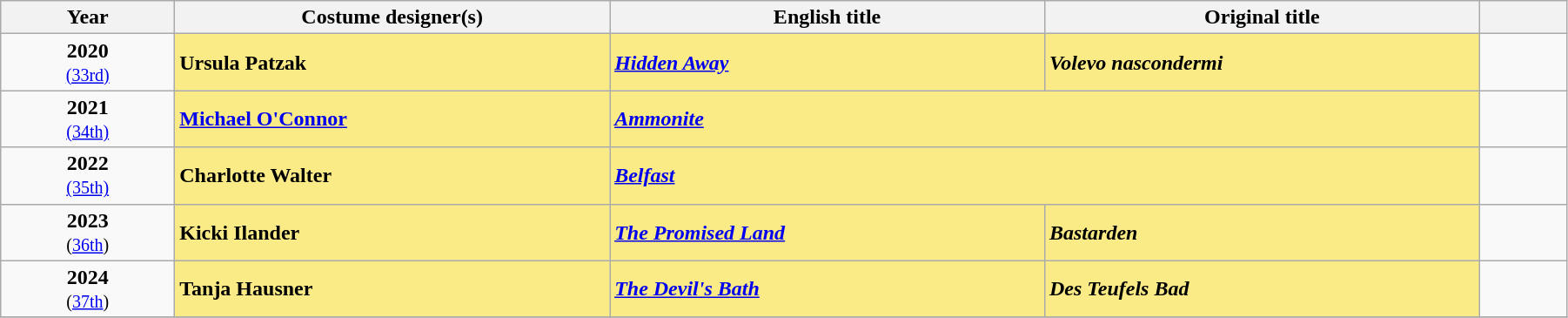<table class="wikitable" width="95%" cellpadding="5">
<tr>
<th width="10%">Year</th>
<th width="25%">Costume designer(s)</th>
<th width="25%">English title</th>
<th width="25%">Original title</th>
<th width="5%"></th>
</tr>
<tr>
<td style="text-align:center;"><strong>2020</strong><br><small><a href='#'>(33rd)</a></small></td>
<td style="background:#FAEB86;"> <strong>Ursula Patzak</strong></td>
<td style="background:#FAEB86;"><strong><em><a href='#'>Hidden Away</a></em></strong></td>
<td style="background:#FAEB86;"><strong><em>Volevo nascondermi</em></strong></td>
<td></td>
</tr>
<tr>
<td style="text-align:center;"><strong>2021</strong><br><small><a href='#'>(34th)</a></small></td>
<td style="background:#FAEB86;"> <strong><a href='#'>Michael O'Connor</a></strong></td>
<td colspan="2" style="background:#FAEB86;"><strong><em><a href='#'>Ammonite</a></em></strong></td>
<td></td>
</tr>
<tr>
<td style="text-align:center;"><strong>2022</strong><br><small><a href='#'>(35th)</a></small></td>
<td style="background:#FAEB86;"> <strong>Charlotte Walter</strong></td>
<td colspan="2" style="background:#FAEB86;"><strong><em><a href='#'>Belfast</a></em></strong></td>
<td></td>
</tr>
<tr>
<td style="text-align:center;"><strong>2023</strong><br><small>(<a href='#'>36th</a>)</small></td>
<td style="background:#FAEB86;"> <strong>Kicki Ilander</strong></td>
<td style="background:#FAEB86;"><strong><em><a href='#'>The Promised Land</a></em></strong></td>
<td style="background:#FAEB86;"><strong><em>Bastarden</em></strong></td>
<td></td>
</tr>
<tr>
<td style="text-align:center;"><strong>2024</strong><br><small>(<a href='#'>37th</a>)</small></td>
<td style="background:#FAEB86;"> <strong>Tanja Hausner</strong></td>
<td style="background:#FAEB86;"><strong><em><a href='#'>The Devil's Bath</a></em></strong></td>
<td style="background:#FAEB86;"><strong><em>Des Teufels Bad</em></strong></td>
<td></td>
</tr>
<tr>
</tr>
</table>
